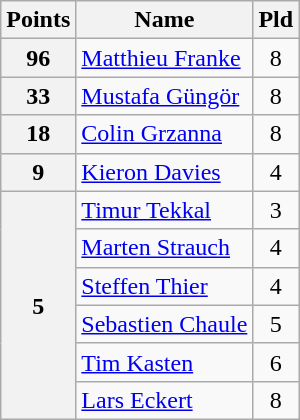<table class="wikitable">
<tr>
<th>Points</th>
<th>Name</th>
<th>Pld</th>
</tr>
<tr>
<th rowspan=1>96</th>
<td><a href='#'>Matthieu Franke</a></td>
<td align="center">8</td>
</tr>
<tr>
<th rowspan=1>33</th>
<td><a href='#'>Mustafa Güngör</a></td>
<td align="center">8</td>
</tr>
<tr>
<th rowspan=1>18</th>
<td><a href='#'>Colin Grzanna</a></td>
<td align="center">8</td>
</tr>
<tr>
<th rowspan=1>9</th>
<td><a href='#'>Kieron Davies</a></td>
<td align="center">4</td>
</tr>
<tr>
<th rowspan=6>5</th>
<td><a href='#'>Timur Tekkal</a></td>
<td align="center">3</td>
</tr>
<tr>
<td><a href='#'>Marten Strauch</a></td>
<td align="center">4</td>
</tr>
<tr>
<td><a href='#'>Steffen Thier</a></td>
<td align="center">4</td>
</tr>
<tr>
<td><a href='#'>Sebastien Chaule</a></td>
<td align="center">5</td>
</tr>
<tr>
<td><a href='#'>Tim Kasten</a></td>
<td align="center">6</td>
</tr>
<tr>
<td><a href='#'>Lars Eckert</a></td>
<td align="center">8</td>
</tr>
</table>
